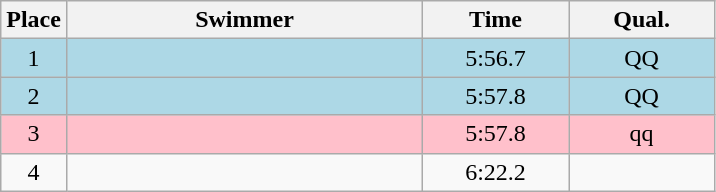<table class=wikitable style="text-align:center">
<tr>
<th>Place</th>
<th width=230>Swimmer</th>
<th width=90>Time</th>
<th width=90>Qual.</th>
</tr>
<tr bgcolor=lightblue>
<td>1</td>
<td align=left></td>
<td>5:56.7</td>
<td>QQ</td>
</tr>
<tr bgcolor=lightblue>
<td>2</td>
<td align=left></td>
<td>5:57.8</td>
<td>QQ</td>
</tr>
<tr bgcolor=pink>
<td>3</td>
<td align=left></td>
<td>5:57.8</td>
<td>qq</td>
</tr>
<tr>
<td>4</td>
<td align=left></td>
<td>6:22.2</td>
<td></td>
</tr>
</table>
